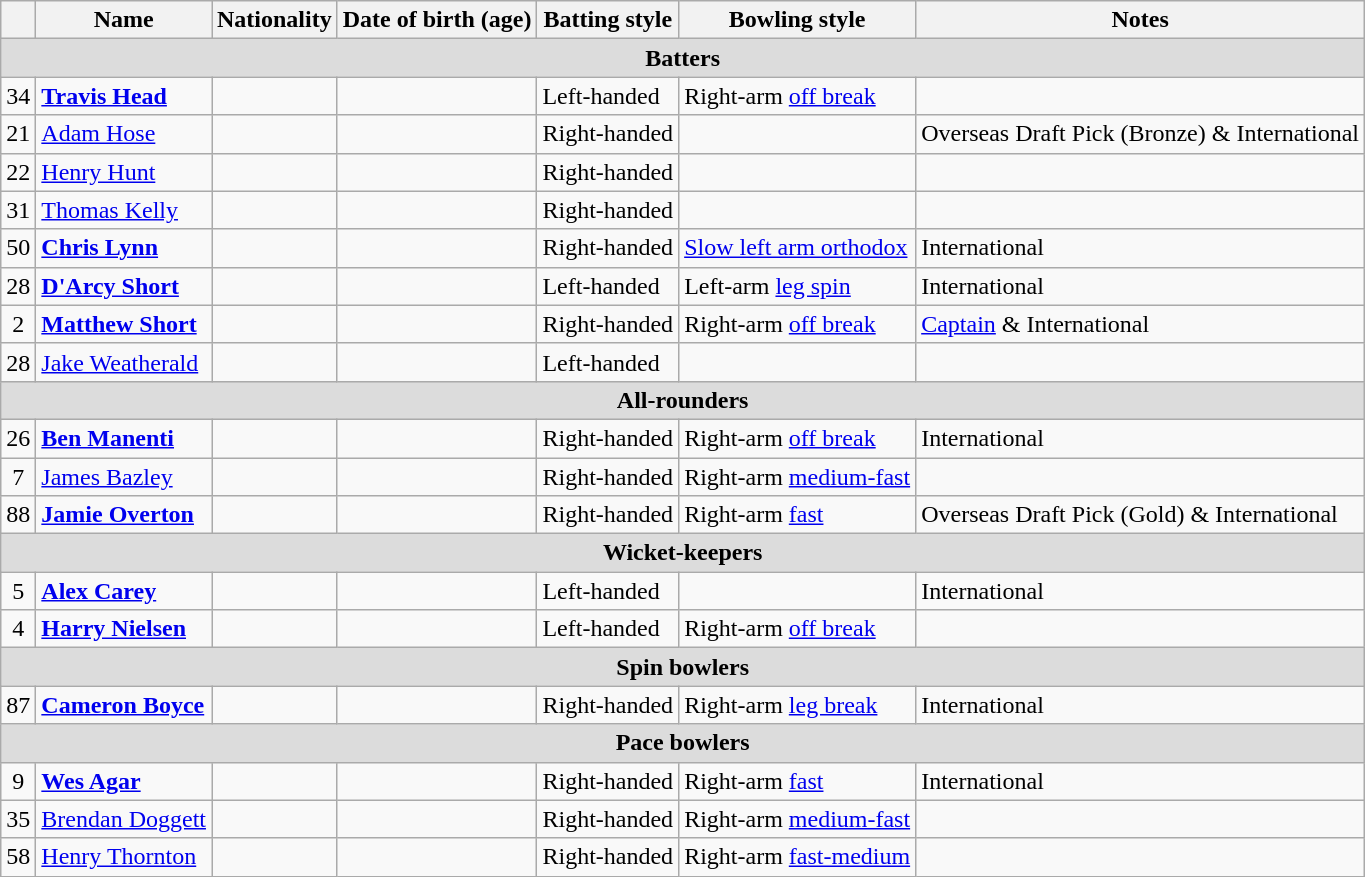<table class="wikitable">
<tr>
<th></th>
<th>Name</th>
<th>Nationality</th>
<th>Date of birth (age)</th>
<th>Batting style</th>
<th>Bowling style</th>
<th>Notes</th>
</tr>
<tr>
<th colspan="7" style="background: #DCDCDC" align=center>Batters</th>
</tr>
<tr>
<td style="text-align:center">34</td>
<td><strong><a href='#'>Travis Head</a></strong></td>
<td></td>
<td></td>
<td>Left-handed</td>
<td>Right-arm <a href='#'>off break</a></td>
</tr>
<tr>
<td style="text-align:center">21</td>
<td><a href='#'>Adam Hose</a></td>
<td></td>
<td></td>
<td>Right-handed</td>
<td></td>
<td>Overseas Draft Pick (Bronze) & International</td>
</tr>
<tr>
<td style="text-align:center">22</td>
<td><a href='#'>Henry Hunt</a></td>
<td></td>
<td></td>
<td>Right-handed</td>
<td></td>
<td></td>
</tr>
<tr>
<td style="text-align:center">31</td>
<td><a href='#'>Thomas Kelly</a></td>
<td></td>
<td></td>
<td>Right-handed</td>
<td></td>
<td></td>
</tr>
<tr>
<td style="text-align:center">50</td>
<td><strong><a href='#'>Chris Lynn</a></strong></td>
<td></td>
<td></td>
<td>Right-handed</td>
<td><a href='#'>Slow left arm orthodox</a></td>
<td>International</td>
</tr>
<tr>
<td style="text-align:center">28</td>
<td><strong><a href='#'>D'Arcy Short</a></strong></td>
<td></td>
<td></td>
<td>Left-handed</td>
<td>Left-arm <a href='#'>leg spin</a></td>
<td>International</td>
</tr>
<tr>
<td style="text-align:center">2</td>
<td><strong><a href='#'>Matthew Short</a></strong></td>
<td></td>
<td></td>
<td>Right-handed</td>
<td>Right-arm <a href='#'>off break</a></td>
<td><a href='#'>Captain</a> & International</td>
</tr>
<tr>
<td style="text-align:center">28</td>
<td><a href='#'>Jake Weatherald</a></td>
<td></td>
<td></td>
<td>Left-handed</td>
<td></td>
<td></td>
</tr>
<tr>
<th colspan="7" style="background: #DCDCDC" align=center>All-rounders</th>
</tr>
<tr>
<td style="text-align:center">26</td>
<td><strong><a href='#'>Ben Manenti</a></strong></td>
<td></td>
<td></td>
<td>Right-handed</td>
<td>Right-arm <a href='#'>off break</a></td>
<td>International</td>
</tr>
<tr>
<td style="text-align:center">7</td>
<td><a href='#'>James Bazley</a></td>
<td></td>
<td></td>
<td>Right-handed</td>
<td>Right-arm <a href='#'>medium-fast</a></td>
<td></td>
</tr>
<tr>
<td style="text-align:center">88</td>
<td><strong><a href='#'>Jamie Overton</a></strong></td>
<td></td>
<td></td>
<td>Right-handed</td>
<td>Right-arm <a href='#'>fast</a></td>
<td>Overseas Draft Pick (Gold) & International</td>
</tr>
<tr>
<th colspan="7" style="background: #DCDCDC" align=center>Wicket-keepers</th>
</tr>
<tr>
<td style="text-align:center">5</td>
<td><strong><a href='#'>Alex Carey</a></strong></td>
<td></td>
<td></td>
<td>Left-handed</td>
<td></td>
<td>International</td>
</tr>
<tr>
<td style="text-align:center">4</td>
<td><strong><a href='#'>Harry Nielsen</a></strong></td>
<td></td>
<td></td>
<td>Left-handed</td>
<td>Right-arm <a href='#'>off break</a></td>
</tr>
<tr>
<th colspan="7" style="background: #DCDCDC" align=center>Spin bowlers</th>
</tr>
<tr>
<td style="text-align:center">87</td>
<td><strong><a href='#'>Cameron Boyce</a></strong></td>
<td></td>
<td></td>
<td>Right-handed</td>
<td>Right-arm <a href='#'>leg break</a></td>
<td>International</td>
</tr>
<tr>
<th colspan="7" style="background: #DCDCDC" align=center>Pace bowlers</th>
</tr>
<tr>
<td style="text-align:center">9</td>
<td><strong><a href='#'>Wes Agar</a></strong></td>
<td></td>
<td></td>
<td>Right-handed</td>
<td>Right-arm <a href='#'>fast</a></td>
<td>International</td>
</tr>
<tr>
<td style="text-align:center">35</td>
<td><a href='#'>Brendan Doggett</a></td>
<td></td>
<td></td>
<td>Right-handed</td>
<td>Right-arm <a href='#'>medium-fast</a></td>
<td></td>
</tr>
<tr>
<td style="text-align:center">58</td>
<td><a href='#'>Henry Thornton</a></td>
<td></td>
<td></td>
<td>Right-handed</td>
<td>Right-arm <a href='#'>fast-medium</a></td>
<td></td>
</tr>
</table>
